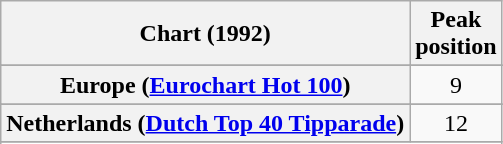<table class="wikitable sortable plainrowheaders" style="text-align:center">
<tr>
<th>Chart (1992)</th>
<th>Peak<br>position</th>
</tr>
<tr>
</tr>
<tr>
</tr>
<tr>
<th scope="row">Europe (<a href='#'>Eurochart Hot 100</a>)</th>
<td>9</td>
</tr>
<tr>
</tr>
<tr>
</tr>
<tr>
<th scope="row">Netherlands (<a href='#'>Dutch Top 40 Tipparade</a>)</th>
<td>12</td>
</tr>
<tr>
</tr>
<tr>
</tr>
</table>
